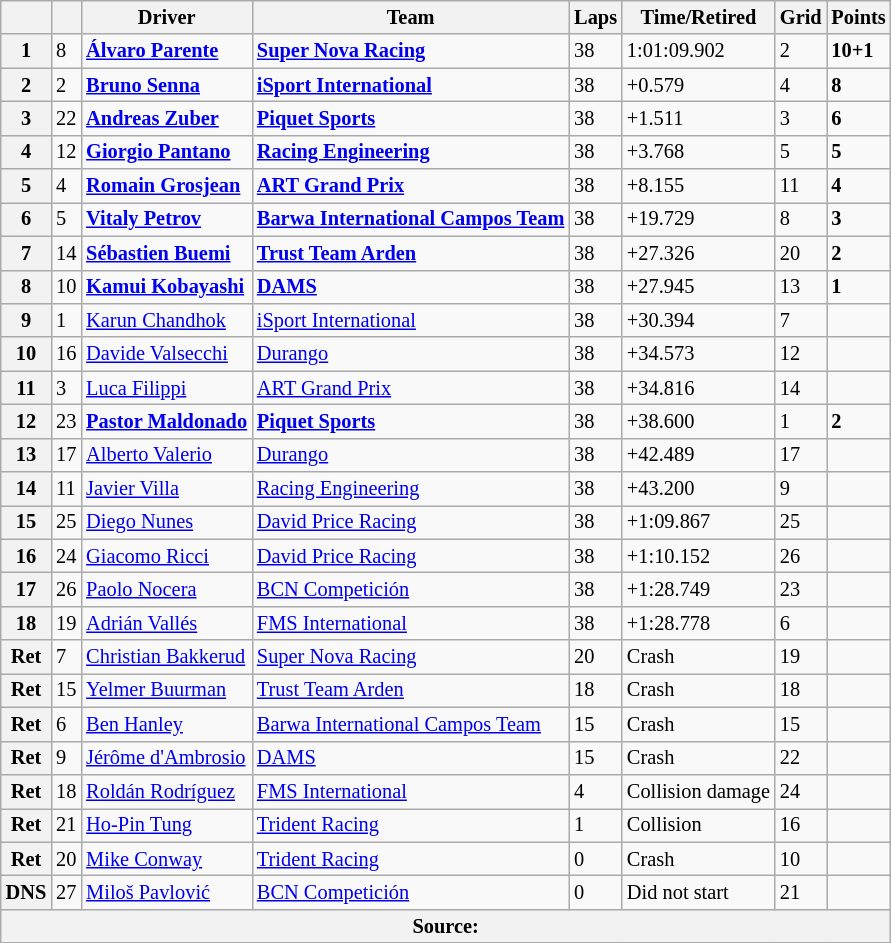<table class="wikitable" style="font-size:85%">
<tr>
<th></th>
<th></th>
<th>Driver</th>
<th>Team</th>
<th>Laps</th>
<th>Time/Retired</th>
<th>Grid</th>
<th>Points</th>
</tr>
<tr>
<th>1</th>
<td>8</td>
<td> <strong><a href='#'>Álvaro Parente</a></strong></td>
<td><strong><a href='#'>Super Nova Racing</a></strong></td>
<td>38</td>
<td>1:01:09.902</td>
<td>2</td>
<td><strong>10+1</strong></td>
</tr>
<tr>
<th>2</th>
<td>2</td>
<td> <strong><a href='#'>Bruno Senna</a></strong></td>
<td><strong><a href='#'>iSport International</a></strong></td>
<td>38</td>
<td>+0.579</td>
<td>4</td>
<td><strong>8</strong></td>
</tr>
<tr>
<th>3</th>
<td>22</td>
<td> <strong><a href='#'>Andreas Zuber</a></strong></td>
<td><strong><a href='#'>Piquet Sports</a></strong></td>
<td>38</td>
<td>+1.511</td>
<td>3</td>
<td><strong>6</strong></td>
</tr>
<tr>
<th>4</th>
<td>12</td>
<td> <strong><a href='#'>Giorgio Pantano</a></strong></td>
<td><strong><a href='#'>Racing Engineering</a></strong></td>
<td>38</td>
<td>+3.768</td>
<td>5</td>
<td><strong>5</strong></td>
</tr>
<tr>
<th>5</th>
<td>4</td>
<td> <strong><a href='#'>Romain Grosjean</a></strong></td>
<td><strong><a href='#'>ART Grand Prix</a></strong></td>
<td>38</td>
<td>+8.155</td>
<td>11</td>
<td><strong>4</strong></td>
</tr>
<tr>
<th>6</th>
<td>5</td>
<td> <strong><a href='#'>Vitaly Petrov</a></strong></td>
<td><strong><a href='#'>Barwa International Campos Team</a></strong></td>
<td>38</td>
<td>+19.729</td>
<td>8</td>
<td><strong>3</strong></td>
</tr>
<tr>
<th>7</th>
<td>14</td>
<td> <strong><a href='#'>Sébastien Buemi</a></strong></td>
<td><strong><a href='#'>Trust Team Arden</a></strong></td>
<td>38</td>
<td>+27.326</td>
<td>20</td>
<td><strong>2</strong></td>
</tr>
<tr>
<th>8</th>
<td>10</td>
<td> <strong><a href='#'>Kamui Kobayashi</a></strong></td>
<td><strong><a href='#'>DAMS</a></strong></td>
<td>38</td>
<td>+27.945</td>
<td>13</td>
<td><strong>1</strong></td>
</tr>
<tr>
<th>9</th>
<td>1</td>
<td> <a href='#'>Karun Chandhok</a></td>
<td><a href='#'>iSport International</a></td>
<td>38</td>
<td>+30.394</td>
<td>7</td>
<td></td>
</tr>
<tr>
<th>10</th>
<td>16</td>
<td> <a href='#'>Davide Valsecchi</a></td>
<td><a href='#'>Durango</a></td>
<td>38</td>
<td>+34.573</td>
<td>12</td>
<td></td>
</tr>
<tr>
<th>11</th>
<td>3</td>
<td> <a href='#'>Luca Filippi</a></td>
<td><a href='#'>ART Grand Prix</a></td>
<td>38</td>
<td>+34.816</td>
<td>14</td>
<td></td>
</tr>
<tr>
<th>12</th>
<td>23</td>
<td> <strong><a href='#'>Pastor Maldonado</a></strong></td>
<td><strong><a href='#'>Piquet Sports</a></strong></td>
<td>38</td>
<td>+38.600</td>
<td>1</td>
<td><strong>2</strong></td>
</tr>
<tr>
<th>13</th>
<td>17</td>
<td> <a href='#'>Alberto Valerio</a></td>
<td><a href='#'>Durango</a></td>
<td>38</td>
<td>+42.489</td>
<td>17</td>
<td></td>
</tr>
<tr>
<th>14</th>
<td>11</td>
<td> <a href='#'>Javier Villa</a></td>
<td><a href='#'>Racing Engineering</a></td>
<td>38</td>
<td>+43.200</td>
<td>9</td>
<td></td>
</tr>
<tr>
<th>15</th>
<td>25</td>
<td> <a href='#'>Diego Nunes</a></td>
<td><a href='#'>David Price Racing</a></td>
<td>38</td>
<td>+1:09.867</td>
<td>25</td>
<td></td>
</tr>
<tr>
<th>16</th>
<td>24</td>
<td> <a href='#'>Giacomo Ricci</a></td>
<td><a href='#'>David Price Racing</a></td>
<td>38</td>
<td>+1:10.152</td>
<td>26</td>
<td></td>
</tr>
<tr>
<th>17</th>
<td>26</td>
<td> <a href='#'>Paolo Nocera</a></td>
<td><a href='#'>BCN Competición</a></td>
<td>38</td>
<td>+1:28.749</td>
<td>23</td>
<td></td>
</tr>
<tr>
<th>18</th>
<td>19</td>
<td> <a href='#'>Adrián Vallés</a></td>
<td><a href='#'>FMS International</a></td>
<td>38</td>
<td>+1:28.778</td>
<td>6</td>
<td></td>
</tr>
<tr>
<th>Ret</th>
<td>7</td>
<td> <a href='#'>Christian Bakkerud</a></td>
<td><a href='#'>Super Nova Racing</a></td>
<td>20</td>
<td>Crash</td>
<td>19</td>
<td></td>
</tr>
<tr>
<th>Ret</th>
<td>15</td>
<td> <a href='#'>Yelmer Buurman</a></td>
<td><a href='#'>Trust Team Arden</a></td>
<td>18</td>
<td>Crash</td>
<td>18</td>
<td></td>
</tr>
<tr>
<th>Ret</th>
<td>6</td>
<td> <a href='#'>Ben Hanley</a></td>
<td><a href='#'>Barwa International Campos Team</a></td>
<td>15</td>
<td>Crash</td>
<td>15</td>
<td></td>
</tr>
<tr>
<th>Ret</th>
<td>9</td>
<td> <a href='#'>Jérôme d'Ambrosio</a></td>
<td><a href='#'>DAMS</a></td>
<td>15</td>
<td>Crash</td>
<td>22</td>
<td></td>
</tr>
<tr>
<th>Ret</th>
<td>18</td>
<td> <a href='#'>Roldán Rodríguez</a></td>
<td><a href='#'>FMS International</a></td>
<td>4</td>
<td>Collision damage</td>
<td>24</td>
<td></td>
</tr>
<tr>
<th>Ret</th>
<td>21</td>
<td> <a href='#'>Ho-Pin Tung</a></td>
<td><a href='#'>Trident Racing</a></td>
<td>1</td>
<td>Collision</td>
<td>16</td>
<td></td>
</tr>
<tr>
<th>Ret</th>
<td>20</td>
<td> <a href='#'>Mike Conway</a></td>
<td><a href='#'>Trident Racing</a></td>
<td>0</td>
<td>Crash</td>
<td>10</td>
<td></td>
</tr>
<tr>
<th>DNS</th>
<td>27</td>
<td> <a href='#'>Miloš Pavlović</a></td>
<td><a href='#'>BCN Competición</a></td>
<td>0</td>
<td>Did not start</td>
<td>21</td>
<td></td>
</tr>
<tr>
<th colspan="8">Source:</th>
</tr>
<tr>
</tr>
</table>
